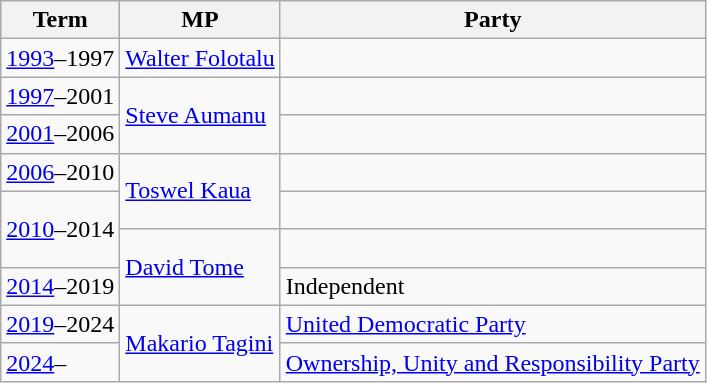<table class=wikitable>
<tr>
<th>Term</th>
<th>MP</th>
<th>Party</th>
</tr>
<tr>
<td><a href='#'>1993</a>–1997</td>
<td><a href='#'>Walter Folotalu</a></td>
<td> </td>
</tr>
<tr>
<td><a href='#'>1997</a>–2001</td>
<td rowspan="2"><a href='#'>Steve Aumanu</a></td>
<td> </td>
</tr>
<tr>
<td><a href='#'>2001</a>–2006</td>
<td> </td>
</tr>
<tr>
<td><a href='#'>2006</a>–2010</td>
<td rowspan="2"><a href='#'>Toswel Kaua</a></td>
<td> </td>
</tr>
<tr>
<td rowspan=2><a href='#'>2010</a>–2014</td>
<td> </td>
</tr>
<tr>
<td rowspan=2><a href='#'>David Tome</a></td>
<td> </td>
</tr>
<tr>
<td><a href='#'>2014</a>–2019</td>
<td>Independent</td>
</tr>
<tr>
<td><a href='#'>2019</a>–2024</td>
<td rowspan="2"><a href='#'>Makario Tagini</a></td>
<td><a href='#'>United Democratic Party</a></td>
</tr>
<tr>
<td><a href='#'>2024</a>–</td>
<td><a href='#'>Ownership, Unity and Responsibility Party</a></td>
</tr>
</table>
